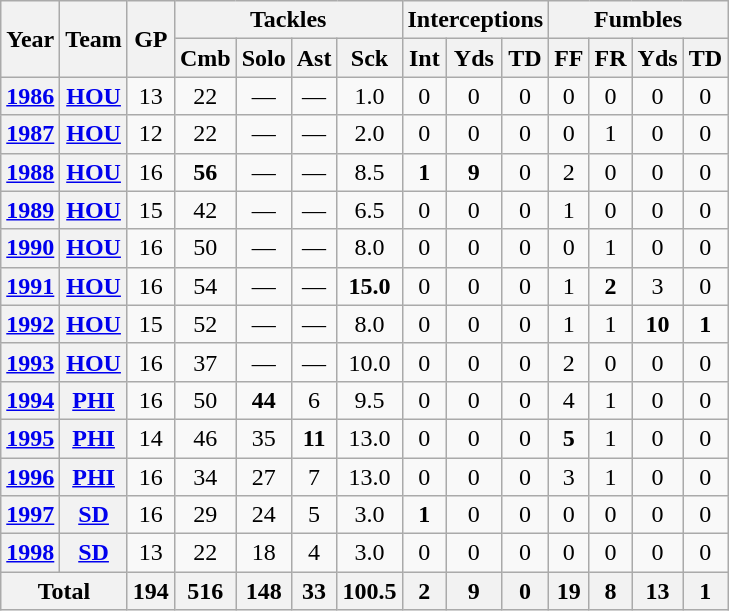<table class="wikitable" style="text-align: center;">
<tr>
<th rowspan="2">Year</th>
<th rowspan="2">Team</th>
<th rowspan="2">GP</th>
<th colspan="4">Tackles</th>
<th colspan="3">Interceptions</th>
<th colspan="4">Fumbles</th>
</tr>
<tr>
<th>Cmb</th>
<th>Solo</th>
<th>Ast</th>
<th>Sck</th>
<th>Int</th>
<th>Yds</th>
<th>TD</th>
<th>FF</th>
<th>FR</th>
<th>Yds</th>
<th>TD</th>
</tr>
<tr>
<th><a href='#'>1986</a></th>
<th><a href='#'>HOU</a></th>
<td>13</td>
<td>22</td>
<td>—</td>
<td>—</td>
<td>1.0</td>
<td>0</td>
<td>0</td>
<td>0</td>
<td>0</td>
<td>0</td>
<td>0</td>
<td>0</td>
</tr>
<tr>
<th><a href='#'>1987</a></th>
<th><a href='#'>HOU</a></th>
<td>12</td>
<td>22</td>
<td>—</td>
<td>—</td>
<td>2.0</td>
<td>0</td>
<td>0</td>
<td>0</td>
<td>0</td>
<td>1</td>
<td>0</td>
<td>0</td>
</tr>
<tr>
<th><a href='#'>1988</a></th>
<th><a href='#'>HOU</a></th>
<td>16</td>
<td><strong>56</strong></td>
<td>—</td>
<td>—</td>
<td>8.5</td>
<td><strong>1</strong></td>
<td><strong>9</strong></td>
<td>0</td>
<td>2</td>
<td>0</td>
<td>0</td>
<td>0</td>
</tr>
<tr>
<th><a href='#'>1989</a></th>
<th><a href='#'>HOU</a></th>
<td>15</td>
<td>42</td>
<td>—</td>
<td>—</td>
<td>6.5</td>
<td>0</td>
<td>0</td>
<td>0</td>
<td>1</td>
<td>0</td>
<td>0</td>
<td>0</td>
</tr>
<tr>
<th><a href='#'>1990</a></th>
<th><a href='#'>HOU</a></th>
<td>16</td>
<td>50</td>
<td>—</td>
<td>—</td>
<td>8.0</td>
<td>0</td>
<td>0</td>
<td>0</td>
<td>0</td>
<td>1</td>
<td>0</td>
<td>0</td>
</tr>
<tr>
<th><a href='#'>1991</a></th>
<th><a href='#'>HOU</a></th>
<td>16</td>
<td>54</td>
<td>—</td>
<td>—</td>
<td><strong>15.0</strong></td>
<td>0</td>
<td>0</td>
<td>0</td>
<td>1</td>
<td><strong>2</strong></td>
<td>3</td>
<td>0</td>
</tr>
<tr>
<th><a href='#'>1992</a></th>
<th><a href='#'>HOU</a></th>
<td>15</td>
<td>52</td>
<td>—</td>
<td>—</td>
<td>8.0</td>
<td>0</td>
<td>0</td>
<td>0</td>
<td>1</td>
<td>1</td>
<td><strong>10</strong></td>
<td><strong>1</strong></td>
</tr>
<tr>
<th><a href='#'>1993</a></th>
<th><a href='#'>HOU</a></th>
<td>16</td>
<td>37</td>
<td>—</td>
<td>—</td>
<td>10.0</td>
<td>0</td>
<td>0</td>
<td>0</td>
<td>2</td>
<td>0</td>
<td>0</td>
<td>0</td>
</tr>
<tr>
<th><a href='#'>1994</a></th>
<th><a href='#'>PHI</a></th>
<td>16</td>
<td>50</td>
<td><strong>44</strong></td>
<td>6</td>
<td>9.5</td>
<td>0</td>
<td>0</td>
<td>0</td>
<td>4</td>
<td>1</td>
<td>0</td>
<td>0</td>
</tr>
<tr>
<th><a href='#'>1995</a></th>
<th><a href='#'>PHI</a></th>
<td>14</td>
<td>46</td>
<td>35</td>
<td><strong>11</strong></td>
<td>13.0</td>
<td>0</td>
<td>0</td>
<td>0</td>
<td><strong>5</strong></td>
<td>1</td>
<td>0</td>
<td>0</td>
</tr>
<tr>
<th><a href='#'>1996</a></th>
<th><a href='#'>PHI</a></th>
<td>16</td>
<td>34</td>
<td>27</td>
<td>7</td>
<td>13.0</td>
<td>0</td>
<td>0</td>
<td>0</td>
<td>3</td>
<td>1</td>
<td>0</td>
<td>0</td>
</tr>
<tr>
<th><a href='#'>1997</a></th>
<th><a href='#'>SD</a></th>
<td>16</td>
<td>29</td>
<td>24</td>
<td>5</td>
<td>3.0</td>
<td><strong>1</strong></td>
<td>0</td>
<td>0</td>
<td>0</td>
<td>0</td>
<td>0</td>
<td>0</td>
</tr>
<tr>
<th><a href='#'>1998</a></th>
<th><a href='#'>SD</a></th>
<td>13</td>
<td>22</td>
<td>18</td>
<td>4</td>
<td>3.0</td>
<td>0</td>
<td>0</td>
<td>0</td>
<td>0</td>
<td>0</td>
<td>0</td>
<td>0</td>
</tr>
<tr>
<th colspan="2">Total</th>
<th>194</th>
<th>516</th>
<th>148</th>
<th>33</th>
<th>100.5</th>
<th>2</th>
<th>9</th>
<th>0</th>
<th>19</th>
<th>8</th>
<th>13</th>
<th>1</th>
</tr>
</table>
